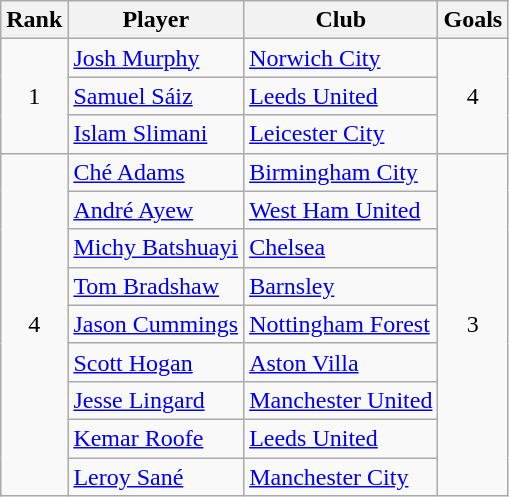<table class="wikitable sortable" style="text-align:center">
<tr>
<th>Rank</th>
<th>Player</th>
<th>Club</th>
<th>Goals</th>
</tr>
<tr>
<td rowspan="3">1</td>
<td align="left"> <a href='#'>Josh Murphy</a></td>
<td align="left"><a href='#'>Norwich City</a></td>
<td rowspan="3">4</td>
</tr>
<tr>
<td align="left"> <a href='#'>Samuel Sáiz</a></td>
<td align="left"><a href='#'>Leeds United</a></td>
</tr>
<tr>
<td align="left"> <a href='#'>Islam Slimani</a></td>
<td align="left"><a href='#'>Leicester City</a></td>
</tr>
<tr>
<td rowspan="9">4</td>
<td align="left"> <a href='#'>Ché Adams</a></td>
<td align="left"><a href='#'>Birmingham City</a></td>
<td rowspan="9">3</td>
</tr>
<tr>
<td align="left"> <a href='#'>André Ayew</a></td>
<td align="left"><a href='#'>West Ham United</a></td>
</tr>
<tr>
<td align="left"> <a href='#'>Michy Batshuayi</a></td>
<td align="left"><a href='#'>Chelsea</a></td>
</tr>
<tr>
<td align="left"> <a href='#'>Tom Bradshaw</a></td>
<td align="left"><a href='#'>Barnsley</a></td>
</tr>
<tr>
<td align="left"> <a href='#'>Jason Cummings</a></td>
<td align="left"><a href='#'>Nottingham Forest</a></td>
</tr>
<tr>
<td align="left"> <a href='#'>Scott Hogan</a></td>
<td align="left"><a href='#'>Aston Villa</a></td>
</tr>
<tr>
<td align="left"> <a href='#'>Jesse Lingard</a></td>
<td align="left"><a href='#'>Manchester United</a></td>
</tr>
<tr>
<td align="left"> <a href='#'>Kemar Roofe</a></td>
<td align="left"><a href='#'>Leeds United</a></td>
</tr>
<tr>
<td align="left"> <a href='#'>Leroy Sané</a></td>
<td align="left"><a href='#'>Manchester City</a></td>
</tr>
</table>
